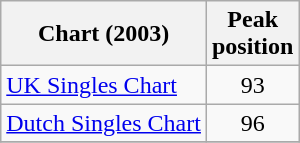<table class="wikitable sortable">
<tr>
<th align="left">Chart (2003)</th>
<th align="left">Peak<br>position</th>
</tr>
<tr>
<td><a href='#'>UK Singles Chart</a></td>
<td align="center">93</td>
</tr>
<tr>
<td><a href='#'>Dutch Singles Chart</a></td>
<td align="center">96</td>
</tr>
<tr>
</tr>
</table>
